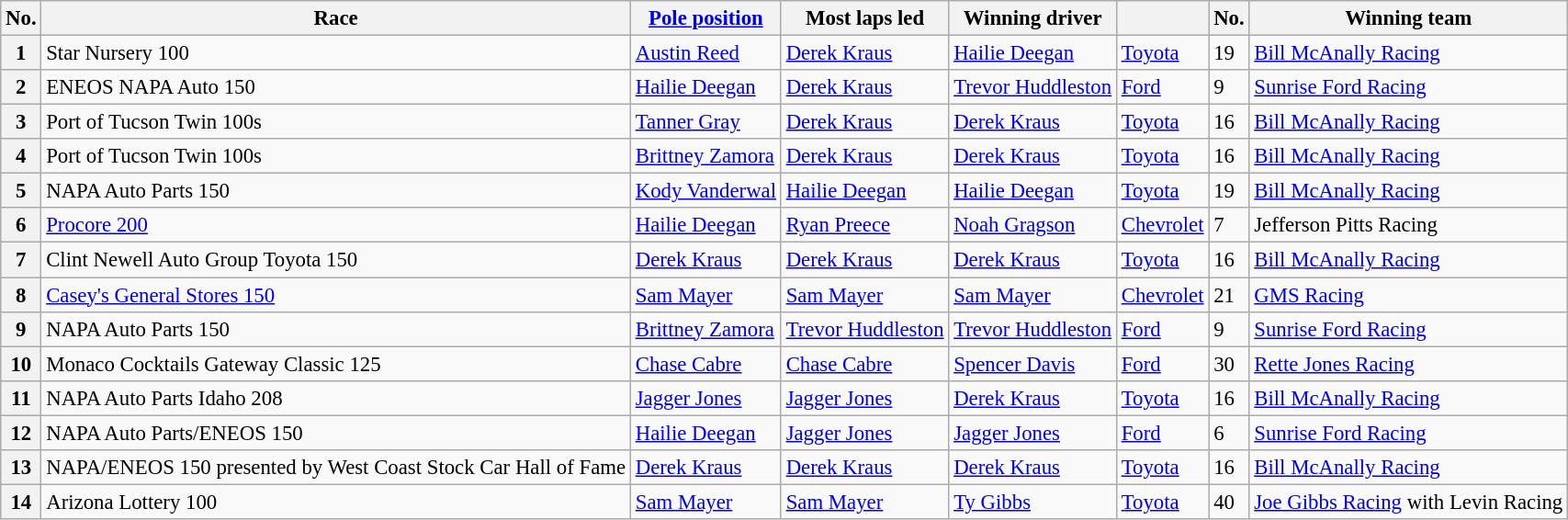<table class="wikitable" style="font-size:95%">
<tr>
<th>No.</th>
<th>Race</th>
<th><a href='#'>Pole position</a></th>
<th>Most laps led</th>
<th>Winning driver</th>
<th></th>
<th>No.</th>
<th>Winning team</th>
</tr>
<tr>
<th>1</th>
<td>Star Nursery 100</td>
<td><a href='#'>Austin Reed</a></td>
<td><a href='#'>Derek Kraus</a></td>
<td><a href='#'>Hailie Deegan</a></td>
<td><a href='#'>Toyota</a></td>
<td>19</td>
<td><a href='#'>Bill McAnally Racing</a></td>
</tr>
<tr>
<th>2</th>
<td>ENEOS NAPA Auto 150</td>
<td><a href='#'>Hailie Deegan</a></td>
<td><a href='#'>Derek Kraus</a></td>
<td><a href='#'>Trevor Huddleston</a></td>
<td><a href='#'>Ford</a></td>
<td>9</td>
<td><a href='#'>Sunrise Ford Racing</a></td>
</tr>
<tr>
<th>3</th>
<td>Port of Tucson Twin 100s</td>
<td><a href='#'>Tanner Gray</a></td>
<td><a href='#'>Derek Kraus</a></td>
<td><a href='#'>Derek Kraus</a></td>
<td><a href='#'>Toyota</a></td>
<td>16</td>
<td><a href='#'>Bill McAnally Racing</a></td>
</tr>
<tr>
<th>4</th>
<td>Port of Tucson Twin 100s</td>
<td><a href='#'>Brittney Zamora</a></td>
<td><a href='#'>Derek Kraus</a></td>
<td><a href='#'>Derek Kraus</a></td>
<td><a href='#'>Toyota</a></td>
<td>16</td>
<td><a href='#'>Bill McAnally Racing</a></td>
</tr>
<tr>
<th>5</th>
<td>NAPA Auto Parts 150</td>
<td><a href='#'>Kody Vanderwal</a></td>
<td><a href='#'>Hailie Deegan</a></td>
<td><a href='#'>Hailie Deegan</a></td>
<td><a href='#'>Toyota</a></td>
<td>19</td>
<td><a href='#'>Bill McAnally Racing</a></td>
</tr>
<tr>
<th>6</th>
<td><a href='#'>Procore 200</a></td>
<td><a href='#'>Hailie Deegan</a></td>
<td><a href='#'>Ryan Preece</a></td>
<td><a href='#'>Noah Gragson</a></td>
<td><a href='#'>Chevrolet</a></td>
<td>7</td>
<td>Jefferson Pitts Racing</td>
</tr>
<tr>
<th>7</th>
<td>Clint Newell Auto Group Toyota 150</td>
<td><a href='#'>Derek Kraus</a></td>
<td><a href='#'>Derek Kraus</a></td>
<td><a href='#'>Derek Kraus</a></td>
<td><a href='#'>Toyota</a></td>
<td>16</td>
<td><a href='#'>Bill McAnally Racing</a></td>
</tr>
<tr>
<th>8</th>
<td><a href='#'>Casey's General Stores 150</a></td>
<td><a href='#'>Sam Mayer</a></td>
<td><a href='#'>Sam Mayer</a></td>
<td><a href='#'>Sam Mayer</a></td>
<td><a href='#'>Chevrolet</a></td>
<td>21</td>
<td><a href='#'>GMS Racing</a></td>
</tr>
<tr>
<th>9</th>
<td>NAPA Auto Parts 150</td>
<td><a href='#'>Brittney Zamora</a></td>
<td><a href='#'>Trevor Huddleston</a></td>
<td><a href='#'>Trevor Huddleston</a></td>
<td><a href='#'>Ford</a></td>
<td>9</td>
<td><a href='#'>Sunrise Ford Racing</a></td>
</tr>
<tr>
<th>10</th>
<td>Monaco Cocktails Gateway Classic 125</td>
<td><a href='#'>Chase Cabre</a></td>
<td><a href='#'>Chase Cabre</a></td>
<td><a href='#'>Spencer Davis</a></td>
<td><a href='#'>Ford</a></td>
<td>30</td>
<td><a href='#'>Rette Jones Racing</a></td>
</tr>
<tr>
<th>11</th>
<td>NAPA Auto Parts Idaho 208</td>
<td><a href='#'>Jagger Jones</a></td>
<td><a href='#'>Jagger Jones</a></td>
<td><a href='#'>Derek Kraus</a></td>
<td><a href='#'>Toyota</a></td>
<td>16</td>
<td><a href='#'>Bill McAnally Racing</a></td>
</tr>
<tr>
<th>12</th>
<td>NAPA Auto Parts/ENEOS 150</td>
<td><a href='#'>Hailie Deegan</a></td>
<td><a href='#'>Jagger Jones</a></td>
<td><a href='#'>Jagger Jones</a></td>
<td><a href='#'>Ford</a></td>
<td>6</td>
<td><a href='#'>Sunrise Ford Racing</a></td>
</tr>
<tr>
<th>13</th>
<td>NAPA/ENEOS 150 presented by West Coast Stock Car Hall of Fame</td>
<td><a href='#'>Derek Kraus</a></td>
<td><a href='#'>Derek Kraus</a></td>
<td><a href='#'>Derek Kraus</a></td>
<td><a href='#'>Toyota</a></td>
<td>16</td>
<td><a href='#'>Bill McAnally Racing</a></td>
</tr>
<tr>
<th>14</th>
<td>Arizona Lottery 100</td>
<td><a href='#'>Sam Mayer</a></td>
<td><a href='#'>Sam Mayer</a></td>
<td><a href='#'>Ty Gibbs</a></td>
<td><a href='#'>Toyota</a></td>
<td>40</td>
<td><a href='#'>Joe Gibbs Racing</a> with Levin Racing</td>
</tr>
</table>
